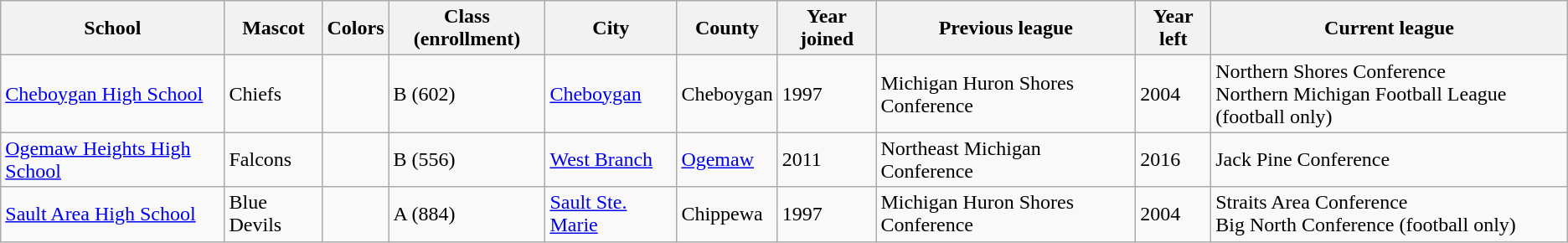<table class="wikitable sortable">
<tr>
<th scope="col">School</th>
<th scope="col">Mascot</th>
<th scope="col">Colors</th>
<th scope="col">Class (enrollment)</th>
<th scope="col">City</th>
<th scope="col">County</th>
<th>Year joined</th>
<th scope="col">Previous league</th>
<th scope="col">Year left</th>
<th scope="col">Current league</th>
</tr>
<tr>
<td><a href='#'>Cheboygan High School</a></td>
<td>Chiefs</td>
<td> </td>
<td>B (602)</td>
<td><a href='#'>Cheboygan</a></td>
<td>Cheboygan</td>
<td>1997</td>
<td>Michigan Huron Shores Conference</td>
<td>2004</td>
<td>Northern Shores Conference<br> Northern Michigan Football League (football only)</td>
</tr>
<tr>
<td><a href='#'>Ogemaw Heights High School</a></td>
<td>Falcons</td>
<td> </td>
<td>B (556)</td>
<td><a href='#'>West Branch</a></td>
<td><a href='#'>Ogemaw</a></td>
<td>2011</td>
<td>Northeast Michigan Conference</td>
<td>2016</td>
<td>Jack Pine Conference</td>
</tr>
<tr>
<td><a href='#'>Sault Area High School</a></td>
<td>Blue Devils</td>
<td> </td>
<td>A (884)</td>
<td><a href='#'>Sault Ste. Marie</a></td>
<td>Chippewa</td>
<td>1997</td>
<td>Michigan Huron Shores Conference</td>
<td>2004</td>
<td>Straits Area Conference<br> Big North Conference (football only)</td>
</tr>
</table>
